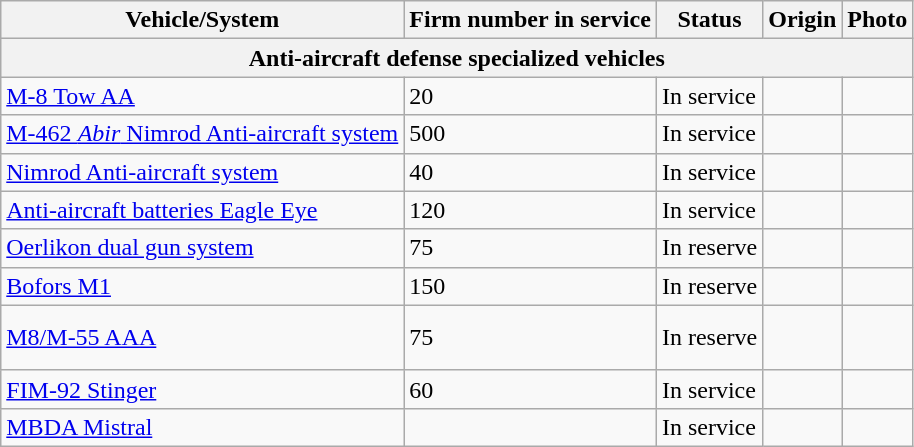<table class="wikitable">
<tr>
<th>Vehicle/System</th>
<th>Firm number in service</th>
<th>Status</th>
<th>Origin</th>
<th>Photo</th>
</tr>
<tr>
<th colspan="5">Anti-aircraft defense specialized vehicles</th>
</tr>
<tr>
<td><a href='#'>M-8 Tow AA</a></td>
<td>20</td>
<td>In service</td>
<td></td>
<td></td>
</tr>
<tr>
<td><a href='#'>M-462 <em>Abir</em> Nimrod Anti-aircraft system</a></td>
<td>500</td>
<td>In service</td>
<td></td>
<td></td>
</tr>
<tr>
<td><a href='#'>Nimrod Anti-aircraft system</a></td>
<td>40</td>
<td>In service</td>
<td></td>
<td></td>
</tr>
<tr>
<td><a href='#'>Anti-aircraft batteries Eagle Eye</a></td>
<td>120</td>
<td>In service</td>
<td><br></td>
<td></td>
</tr>
<tr>
<td><a href='#'>Oerlikon dual gun system</a></td>
<td>75</td>
<td>In reserve</td>
<td></td>
<td></td>
</tr>
<tr>
<td><a href='#'>Bofors M1</a></td>
<td>150</td>
<td>In reserve</td>
<td></td>
<td></td>
</tr>
<tr>
<td><a href='#'>M8/M-55 AAA</a></td>
<td>75</td>
<td>In reserve</td>
<td><br><br></td>
<td></td>
</tr>
<tr>
<td><a href='#'>FIM-92 Stinger</a></td>
<td>60</td>
<td>In service</td>
<td></td>
<td></td>
</tr>
<tr>
<td><a href='#'>MBDA Mistral</a></td>
<td></td>
<td>In service</td>
<td></td>
<td></td>
</tr>
</table>
